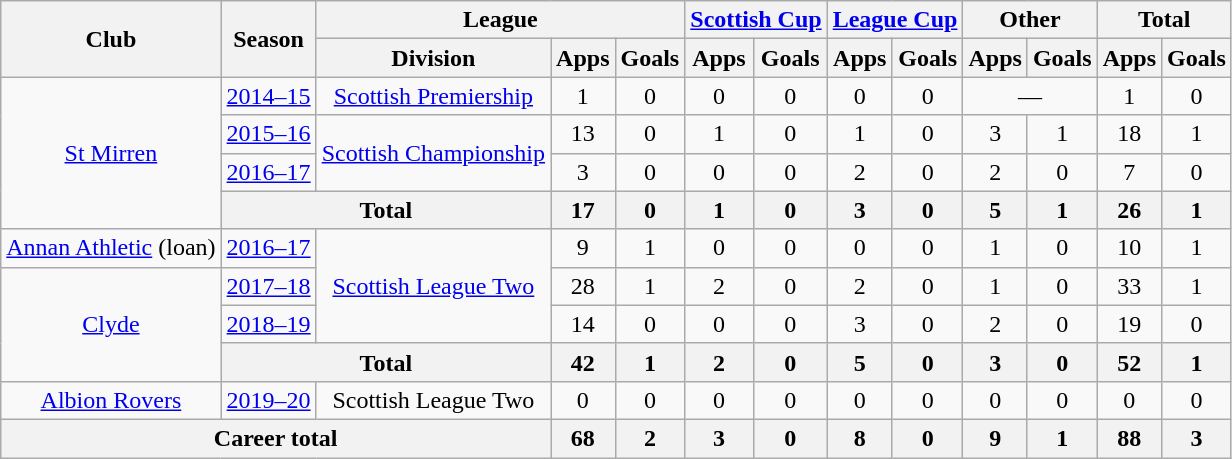<table class="wikitable" style="text-align:center">
<tr>
<th rowspan="2">Club</th>
<th rowspan="2">Season</th>
<th colspan="3">League</th>
<th colspan="2"><a href='#'>Scottish Cup</a></th>
<th colspan="2"><a href='#'>League Cup</a></th>
<th colspan="2">Other</th>
<th colspan="2">Total</th>
</tr>
<tr>
<th>Division</th>
<th>Apps</th>
<th>Goals</th>
<th>Apps</th>
<th>Goals</th>
<th>Apps</th>
<th>Goals</th>
<th>Apps</th>
<th>Goals</th>
<th>Apps</th>
<th>Goals</th>
</tr>
<tr>
<td rowspan="4"><a href='#'>St Mirren</a></td>
<td><a href='#'>2014–15</a></td>
<td><a href='#'>Scottish Premiership</a></td>
<td>1</td>
<td>0</td>
<td>0</td>
<td>0</td>
<td>0</td>
<td>0</td>
<td colspan="2">—</td>
<td>1</td>
<td>0</td>
</tr>
<tr>
<td><a href='#'>2015–16</a></td>
<td rowspan="2"><a href='#'>Scottish Championship</a></td>
<td>13</td>
<td>0</td>
<td>1</td>
<td>0</td>
<td>1</td>
<td>0</td>
<td>3</td>
<td>1</td>
<td>18</td>
<td>1</td>
</tr>
<tr>
<td><a href='#'>2016–17</a></td>
<td>3</td>
<td>0</td>
<td>0</td>
<td>0</td>
<td>2</td>
<td>0</td>
<td>2</td>
<td>0</td>
<td>7</td>
<td>0</td>
</tr>
<tr>
<th colspan="2">Total</th>
<th>17</th>
<th>0</th>
<th>1</th>
<th>0</th>
<th>3</th>
<th>0</th>
<th>5</th>
<th>1</th>
<th>26</th>
<th>1</th>
</tr>
<tr>
<td><a href='#'>Annan Athletic</a> (loan)</td>
<td><a href='#'>2016–17</a></td>
<td rowspan="3"><a href='#'>Scottish League Two</a></td>
<td>9</td>
<td>1</td>
<td>0</td>
<td>0</td>
<td>0</td>
<td>0</td>
<td>1</td>
<td>0</td>
<td>10</td>
<td>1</td>
</tr>
<tr>
<td rowspan="3"><a href='#'>Clyde</a></td>
<td><a href='#'>2017–18</a></td>
<td>28</td>
<td>1</td>
<td>2</td>
<td>0</td>
<td>2</td>
<td>0</td>
<td>1</td>
<td>0</td>
<td>33</td>
<td>1</td>
</tr>
<tr>
<td><a href='#'>2018–19</a></td>
<td>14</td>
<td>0</td>
<td>0</td>
<td>0</td>
<td>3</td>
<td>0</td>
<td>2</td>
<td>0</td>
<td>19</td>
<td>0</td>
</tr>
<tr>
<th colspan=2>Total</th>
<th>42</th>
<th>1</th>
<th>2</th>
<th>0</th>
<th>5</th>
<th>0</th>
<th>3</th>
<th>0</th>
<th>52</th>
<th>1</th>
</tr>
<tr>
<td><a href='#'>Albion Rovers</a></td>
<td><a href='#'>2019–20</a></td>
<td>Scottish League Two</td>
<td>0</td>
<td>0</td>
<td>0</td>
<td>0</td>
<td>0</td>
<td>0</td>
<td>0</td>
<td>0</td>
<td>0</td>
<td>0</td>
</tr>
<tr>
<th colspan="3">Career total</th>
<th>68</th>
<th>2</th>
<th>3</th>
<th>0</th>
<th>8</th>
<th>0</th>
<th>9</th>
<th>1</th>
<th>88</th>
<th>3</th>
</tr>
</table>
